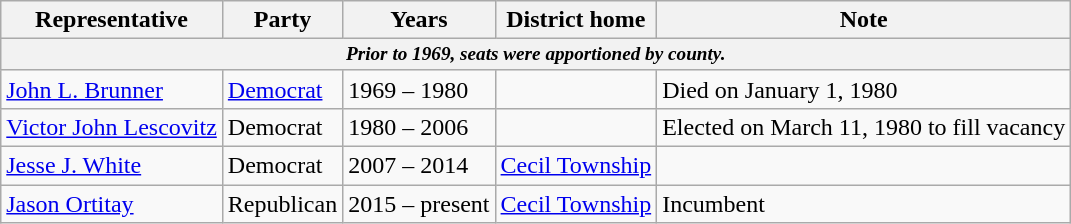<table class=wikitable>
<tr valign=bottom>
<th>Representative</th>
<th>Party</th>
<th>Years</th>
<th>District home</th>
<th>Note</th>
</tr>
<tr>
<th colspan=5 style="font-size: 80%;"><em>Prior to 1969, seats were apportioned by county.</em></th>
</tr>
<tr>
<td><a href='#'>John L. Brunner</a></td>
<td><a href='#'>Democrat</a></td>
<td>1969 – 1980</td>
<td></td>
<td>Died on January 1, 1980</td>
</tr>
<tr>
<td><a href='#'>Victor John Lescovitz</a></td>
<td>Democrat</td>
<td>1980 – 2006</td>
<td></td>
<td>Elected on March 11, 1980 to fill vacancy</td>
</tr>
<tr>
<td><a href='#'>Jesse J. White</a></td>
<td>Democrat</td>
<td>2007 – 2014</td>
<td><a href='#'>Cecil Township</a></td>
<td></td>
</tr>
<tr>
<td><a href='#'>Jason Ortitay</a></td>
<td>Republican</td>
<td>2015 – present</td>
<td><a href='#'>Cecil Township</a></td>
<td>Incumbent</td>
</tr>
</table>
